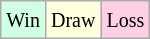<table class="wikitable">
<tr>
<td style="background-color: #d0ffe3;"><small>Win</small></td>
<td style="background-color: #ffffdd;"><small>Draw</small></td>
<td style="background-color: #ffd0e3;"><small>Loss</small></td>
</tr>
</table>
